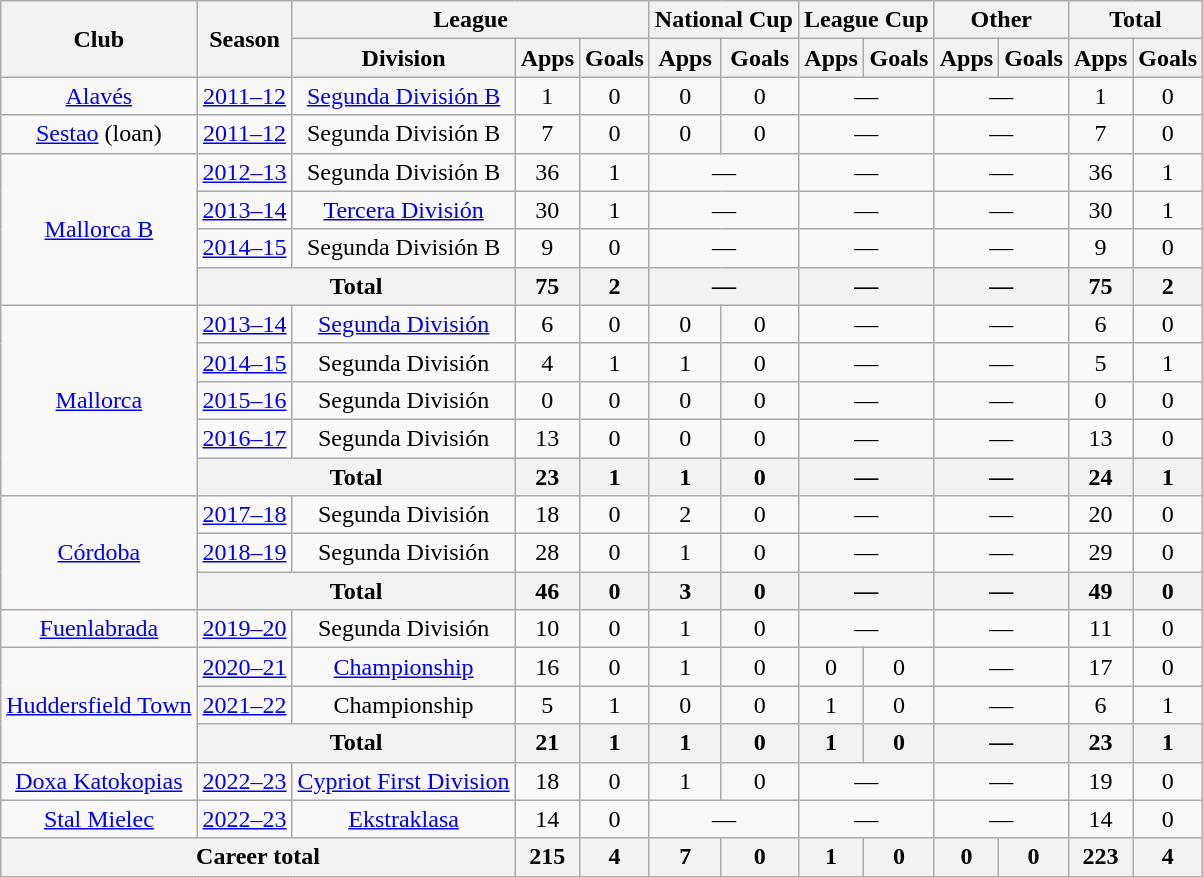<table class="wikitable" style="text-align:center">
<tr>
<th rowspan="2">Club</th>
<th rowspan="2">Season</th>
<th colspan="3">League</th>
<th colspan="2">National Cup</th>
<th colspan="2">League Cup</th>
<th colspan="2">Other</th>
<th colspan="2">Total</th>
</tr>
<tr>
<th>Division</th>
<th>Apps</th>
<th>Goals</th>
<th>Apps</th>
<th>Goals</th>
<th>Apps</th>
<th>Goals</th>
<th>Apps</th>
<th>Goals</th>
<th>Apps</th>
<th>Goals</th>
</tr>
<tr>
<td><a href='#'>Alavés</a></td>
<td><a href='#'>2011–12</a></td>
<td><a href='#'>Segunda División B</a></td>
<td>1</td>
<td>0</td>
<td>0</td>
<td>0</td>
<td colspan=2>—</td>
<td colspan=2>—</td>
<td>1</td>
<td>0</td>
</tr>
<tr>
<td><a href='#'>Sestao</a> (loan)</td>
<td><a href='#'>2011–12</a></td>
<td>Segunda División B</td>
<td>7</td>
<td>0</td>
<td>0</td>
<td>0</td>
<td colspan=2>—</td>
<td colspan=2>—</td>
<td>7</td>
<td>0</td>
</tr>
<tr>
<td rowspan=4><a href='#'>Mallorca B</a></td>
<td><a href='#'>2012–13</a></td>
<td>Segunda División B</td>
<td>36</td>
<td>1</td>
<td colspan=2>—</td>
<td colspan=2>—</td>
<td colspan=2>—</td>
<td>36</td>
<td>1</td>
</tr>
<tr>
<td><a href='#'>2013–14</a></td>
<td><a href='#'>Tercera División</a></td>
<td>30</td>
<td>1</td>
<td colspan=2>—</td>
<td colspan=2>—</td>
<td colspan=2>—</td>
<td>30</td>
<td>1</td>
</tr>
<tr>
<td><a href='#'>2014–15</a></td>
<td>Segunda División B</td>
<td>9</td>
<td>0</td>
<td colspan=2>—</td>
<td colspan=2>—</td>
<td colspan=2>—</td>
<td>9</td>
<td>0</td>
</tr>
<tr>
<th colspan=2>Total</th>
<th>75</th>
<th>2</th>
<th colspan=2>—</th>
<th colspan=2>—</th>
<th colspan=2>—</th>
<th>75</th>
<th>2</th>
</tr>
<tr>
<td rowspan=5><a href='#'>Mallorca</a></td>
<td><a href='#'>2013–14</a></td>
<td><a href='#'>Segunda División</a></td>
<td>6</td>
<td>0</td>
<td>0</td>
<td>0</td>
<td colspan=2>—</td>
<td colspan=2>—</td>
<td>6</td>
<td>0</td>
</tr>
<tr>
<td><a href='#'>2014–15</a></td>
<td>Segunda División</td>
<td>4</td>
<td>1</td>
<td>1</td>
<td>0</td>
<td colspan=2>—</td>
<td colspan=2>—</td>
<td>5</td>
<td>1</td>
</tr>
<tr>
<td><a href='#'>2015–16</a></td>
<td>Segunda División</td>
<td>0</td>
<td>0</td>
<td>0</td>
<td>0</td>
<td colspan=2>—</td>
<td colspan=2>—</td>
<td>0</td>
<td>0</td>
</tr>
<tr>
<td><a href='#'>2016–17</a></td>
<td>Segunda División</td>
<td>13</td>
<td>0</td>
<td>0</td>
<td>0</td>
<td colspan=2>—</td>
<td colspan=2>—</td>
<td>13</td>
<td>0</td>
</tr>
<tr>
<th colspan=2>Total</th>
<th>23</th>
<th>1</th>
<th>1</th>
<th>0</th>
<th colspan=2>—</th>
<th colspan=2>—</th>
<th>24</th>
<th>1</th>
</tr>
<tr>
<td rowspan=3><a href='#'>Córdoba</a></td>
<td><a href='#'>2017–18</a></td>
<td>Segunda División</td>
<td>18</td>
<td>0</td>
<td>2</td>
<td>0</td>
<td colspan=2>—</td>
<td colspan=2>—</td>
<td>20</td>
<td>0</td>
</tr>
<tr>
<td><a href='#'>2018–19</a></td>
<td>Segunda División</td>
<td>28</td>
<td>0</td>
<td>1</td>
<td>0</td>
<td colspan=2>—</td>
<td colspan=2>—</td>
<td>29</td>
<td>0</td>
</tr>
<tr>
<th colspan=2>Total</th>
<th>46</th>
<th>0</th>
<th>3</th>
<th>0</th>
<th colspan=2>—</th>
<th colspan=2>—</th>
<th>49</th>
<th>0</th>
</tr>
<tr>
<td><a href='#'>Fuenlabrada</a></td>
<td><a href='#'>2019–20</a></td>
<td>Segunda División</td>
<td>10</td>
<td>0</td>
<td>1</td>
<td>0</td>
<td colspan=2>—</td>
<td colspan=2>—</td>
<td>11</td>
<td>0</td>
</tr>
<tr>
<td rowspan=3><a href='#'>Huddersfield Town</a></td>
<td><a href='#'>2020–21</a></td>
<td><a href='#'>Championship</a></td>
<td>16</td>
<td>0</td>
<td>1</td>
<td>0</td>
<td>0</td>
<td>0</td>
<td colspan=2>—</td>
<td>17</td>
<td>0</td>
</tr>
<tr>
<td><a href='#'>2021–22</a></td>
<td>Championship</td>
<td>5</td>
<td>1</td>
<td>0</td>
<td>0</td>
<td>1</td>
<td>0</td>
<td colspan=2>—</td>
<td>6</td>
<td>1</td>
</tr>
<tr>
<th colspan=2>Total</th>
<th>21</th>
<th>1</th>
<th>1</th>
<th>0</th>
<th>1</th>
<th>0</th>
<th colspan=2>—</th>
<th>23</th>
<th>1</th>
</tr>
<tr>
<td><a href='#'>Doxa Katokopias</a></td>
<td><a href='#'>2022–23</a></td>
<td><a href='#'>Cypriot First Division</a></td>
<td>18</td>
<td>0</td>
<td>1</td>
<td>0</td>
<td colspan=2>—</td>
<td colspan=2>—</td>
<td>19</td>
<td>0</td>
</tr>
<tr>
<td><a href='#'>Stal Mielec</a></td>
<td><a href='#'>2022–23</a></td>
<td><a href='#'>Ekstraklasa</a></td>
<td>14</td>
<td>0</td>
<td colspan=2>—</td>
<td colspan=2>—</td>
<td colspan=2>—</td>
<td>14</td>
<td>0</td>
</tr>
<tr>
<th colspan="3">Career total</th>
<th>215</th>
<th>4</th>
<th>7</th>
<th>0</th>
<th>1</th>
<th>0</th>
<th>0</th>
<th>0</th>
<th>223</th>
<th>4</th>
</tr>
</table>
